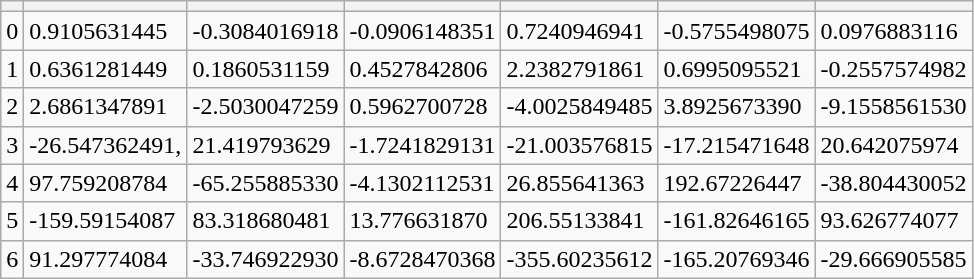<table class="wikitable">
<tr>
<th></th>
<th></th>
<th></th>
<th></th>
<th></th>
<th></th>
<th></th>
</tr>
<tr>
<td>0</td>
<td>0.9105631445</td>
<td>-0.3084016918</td>
<td>-0.0906148351</td>
<td>0.7240946941</td>
<td>-0.5755498075</td>
<td>0.0976883116</td>
</tr>
<tr>
<td>1</td>
<td>0.6361281449</td>
<td>0.1860531159</td>
<td>0.4527842806</td>
<td>2.2382791861</td>
<td>0.6995095521</td>
<td>-0.2557574982</td>
</tr>
<tr>
<td>2</td>
<td>2.6861347891</td>
<td>-2.5030047259</td>
<td>0.5962700728</td>
<td>-4.0025849485</td>
<td>3.8925673390</td>
<td>-9.1558561530</td>
</tr>
<tr>
<td>3</td>
<td>-26.547362491,</td>
<td>21.419793629</td>
<td>-1.7241829131</td>
<td>-21.003576815</td>
<td>-17.215471648</td>
<td>20.642075974</td>
</tr>
<tr>
<td>4</td>
<td>97.759208784</td>
<td>-65.255885330</td>
<td>-4.1302112531</td>
<td>26.855641363</td>
<td>192.67226447</td>
<td>-38.804430052</td>
</tr>
<tr>
<td>5</td>
<td>-159.59154087</td>
<td>83.318680481</td>
<td>13.776631870</td>
<td>206.55133841</td>
<td>-161.82646165</td>
<td>93.626774077</td>
</tr>
<tr>
<td>6</td>
<td>91.297774084</td>
<td>-33.746922930</td>
<td>-8.6728470368</td>
<td>-355.60235612</td>
<td>-165.20769346</td>
<td>-29.666905585</td>
</tr>
</table>
